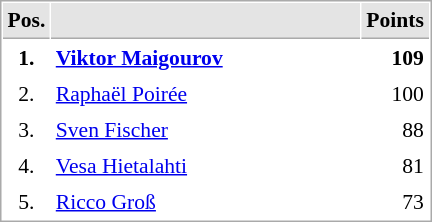<table cellspacing="1" cellpadding="3" style="border:1px solid #AAAAAA;font-size:90%">
<tr bgcolor="#E4E4E4">
<th style="border-bottom:1px solid #AAAAAA" width=10>Pos.</th>
<th style="border-bottom:1px solid #AAAAAA" width=200></th>
<th style="border-bottom:1px solid #AAAAAA" width=20>Points</th>
</tr>
<tr>
<td align="center"><strong>1.</strong></td>
<td> <strong><a href='#'>Viktor Maigourov</a></strong></td>
<td align="right"><strong>109</strong></td>
</tr>
<tr>
<td align="center">2.</td>
<td> <a href='#'>Raphaël Poirée</a></td>
<td align="right">100</td>
</tr>
<tr>
<td align="center">3.</td>
<td> <a href='#'>Sven Fischer</a></td>
<td align="right">88</td>
</tr>
<tr>
<td align="center">4.</td>
<td> <a href='#'>Vesa Hietalahti</a></td>
<td align="right">81</td>
</tr>
<tr>
<td align="center">5.</td>
<td> <a href='#'>Ricco Groß</a></td>
<td align="right">73</td>
</tr>
</table>
